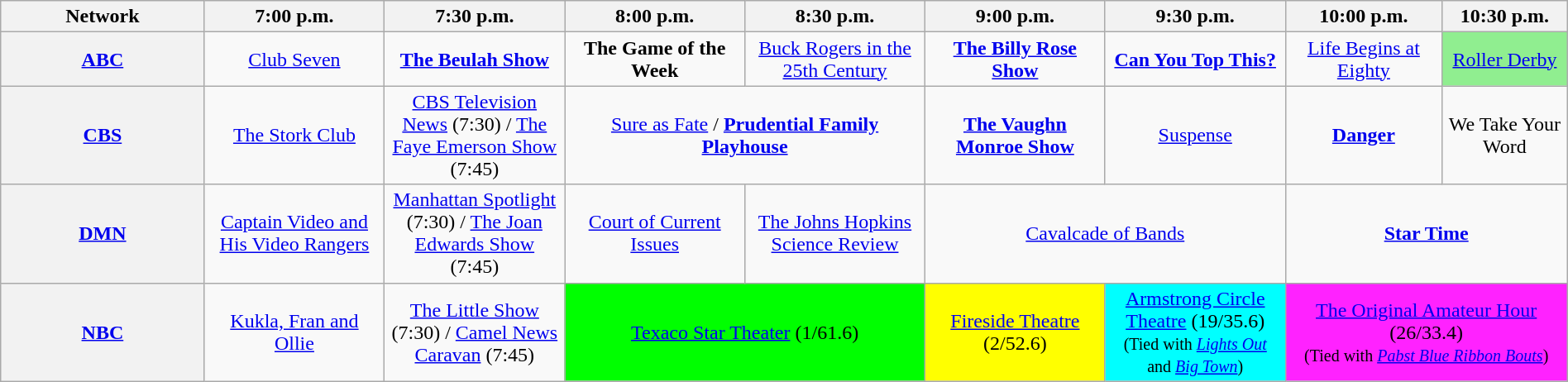<table class="wikitable" style="width:100%;margin-right:0;text-align:center">
<tr>
<th style="width:13%;">Network</th>
<th style="width:11.5%;">7:00 p.m.</th>
<th style="width:11.5%;">7:30 p.m.</th>
<th style="width:11.5%;">8:00 p.m.</th>
<th style="width:11.5%;">8:30 p.m.</th>
<th style="width:11.5%;">9:00 p.m.</th>
<th style="width:11.5%;">9:30 p.m.</th>
<th style="width:10%;">10:00 p.m.</th>
<th style="width:10%;">10:30 p.m.</th>
</tr>
<tr>
<th><a href='#'>ABC</a></th>
<td><a href='#'>Club Seven</a></td>
<td><strong><a href='#'>The Beulah Show</a></strong></td>
<td><strong>The Game of the Week</strong></td>
<td><a href='#'>Buck Rogers in the 25th Century</a></td>
<td><strong><a href='#'>The Billy Rose Show</a></strong></td>
<td><strong><a href='#'>Can You Top This?</a></strong></td>
<td><a href='#'>Life Begins at Eighty</a></td>
<td bgcolor="lightgreen"><a href='#'>Roller Derby</a></td>
</tr>
<tr>
<th><a href='#'>CBS</a></th>
<td><a href='#'>The Stork Club</a></td>
<td><a href='#'>CBS Television News</a> (7:30) / <a href='#'>The Faye Emerson Show</a> (7:45)</td>
<td colspan="2"><a href='#'>Sure as Fate</a> / <strong><a href='#'>Prudential Family Playhouse</a></strong></td>
<td><strong><a href='#'>The Vaughn Monroe Show</a></strong></td>
<td><a href='#'>Suspense</a></td>
<td><strong><a href='#'>Danger</a></strong></td>
<td>We Take Your Word</td>
</tr>
<tr>
<th><a href='#'>DMN</a></th>
<td><a href='#'>Captain Video and His Video Rangers</a></td>
<td><a href='#'>Manhattan Spotlight</a> (7:30) / <a href='#'>The Joan Edwards Show</a> (7:45)</td>
<td><a href='#'>Court of Current Issues</a></td>
<td><a href='#'>The Johns Hopkins Science Review</a></td>
<td colspan="2"><a href='#'>Cavalcade of Bands</a></td>
<td colspan="2"><strong><a href='#'>Star Time</a></strong></td>
</tr>
<tr>
<th bgcolor="#C0C0C0"><a href='#'>NBC</a></th>
<td><a href='#'>Kukla, Fran and Ollie</a></td>
<td><a href='#'>The Little Show</a> (7:30) / <a href='#'>Camel News Caravan</a> (7:45)</td>
<td bgcolor="lime" colspan="2"><a href='#'>Texaco Star Theater</a> (1/61.6)</td>
<td bgcolor="#FFFF00"><a href='#'>Fireside Theatre</a> (2/52.6)</td>
<td bgcolor="#00FFFF"><a href='#'>Armstrong Circle Theatre</a> (19/35.6)<br><small>(Tied with <em><a href='#'>Lights Out</a></em> and <em><a href='#'>Big Town</a></em>)</small></td>
<td bgcolor="#FF22FF" colspan="2"><a href='#'>The Original Amateur Hour</a> (26/33.4)<br><small>(Tied with <em><a href='#'>Pabst Blue Ribbon Bouts</a></em>)</small></td>
</tr>
</table>
